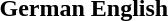<table>
<tr>
<th>German</th>
<th>English</th>
</tr>
<tr>
<td></td>
<td></td>
</tr>
</table>
